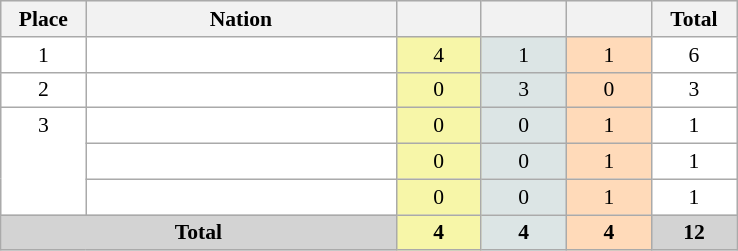<table class=wikitable style="border:1px solid #AAAAAA;font-size:90%">
<tr bgcolor="#EFEFEF">
<th width=50>Place</th>
<th width=200>Nation</th>
<th width=50></th>
<th width=50></th>
<th width=50></th>
<th width=50>Total</th>
</tr>
<tr align="center" valign="top" bgcolor="#FFFFFF">
<td>1</td>
<td align="left"></td>
<td style="background:#F7F6A8;">4</td>
<td style="background:#DCE5E5;">1</td>
<td style="background:#FFDAB9;">1</td>
<td>6</td>
</tr>
<tr align="center" valign="top" bgcolor="#FFFFFF">
<td>2</td>
<td align="left"></td>
<td style="background:#F7F6A8;">0</td>
<td style="background:#DCE5E5;">3</td>
<td style="background:#FFDAB9;">0</td>
<td>3</td>
</tr>
<tr align="center" valign="top" bgcolor="#FFFFFF">
<td rowspan="3" valign="center">3</td>
<td align="left"></td>
<td style="background:#F7F6A8;">0</td>
<td style="background:#DCE5E5;">0</td>
<td style="background:#FFDAB9;">1</td>
<td>1</td>
</tr>
<tr align="center" valign="top" bgcolor="#FFFFFF">
<td align="left"></td>
<td style="background:#F7F6A8;">0</td>
<td style="background:#DCE5E5;">0</td>
<td style="background:#FFDAB9;">1</td>
<td>1</td>
</tr>
<tr align="center" valign="top" bgcolor="#FFFFFF">
<td align="left"></td>
<td style="background:#F7F6A8;">0</td>
<td style="background:#DCE5E5;">0</td>
<td style="background:#FFDAB9;">1</td>
<td>1</td>
</tr>
<tr align="center">
<td colspan="2" bgcolor=D3D3D3><strong>Total</strong></td>
<td style="background:#F7F6A8;"><strong>4</strong></td>
<td style="background:#DCE5E5;"><strong>4</strong></td>
<td style="background:#FFDAB9;"><strong>4</strong></td>
<td bgcolor=D3D3D3><strong>12</strong></td>
</tr>
</table>
